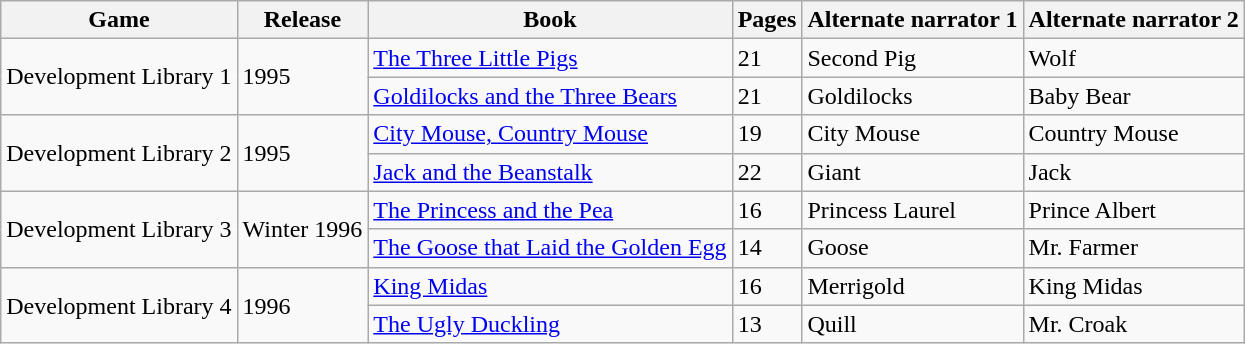<table class="wikitable">
<tr>
<th>Game</th>
<th>Release</th>
<th>Book</th>
<th>Pages</th>
<th>Alternate narrator 1</th>
<th>Alternate narrator 2</th>
</tr>
<tr>
<td rowspan="2">Development Library 1</td>
<td rowspan="2">1995</td>
<td><a href='#'>The Three Little Pigs</a></td>
<td>21</td>
<td>Second Pig</td>
<td>Wolf</td>
</tr>
<tr>
<td><a href='#'>Goldilocks and the Three Bears</a></td>
<td>21</td>
<td>Goldilocks</td>
<td>Baby Bear</td>
</tr>
<tr>
<td rowspan="2">Development Library 2</td>
<td rowspan="2">1995</td>
<td><a href='#'>City Mouse, Country Mouse</a></td>
<td>19</td>
<td>City Mouse</td>
<td>Country Mouse</td>
</tr>
<tr>
<td><a href='#'>Jack and the Beanstalk</a></td>
<td>22</td>
<td>Giant</td>
<td>Jack</td>
</tr>
<tr>
<td rowspan="2">Development Library 3</td>
<td rowspan="2">Winter 1996</td>
<td><a href='#'>The Princess and the Pea</a></td>
<td>16</td>
<td>Princess Laurel</td>
<td>Prince Albert</td>
</tr>
<tr>
<td><a href='#'>The Goose that Laid the Golden Egg</a></td>
<td>14</td>
<td>Goose</td>
<td>Mr. Farmer</td>
</tr>
<tr>
<td rowspan="2">Development Library 4</td>
<td rowspan="2">1996</td>
<td><a href='#'>King Midas</a></td>
<td>16</td>
<td>Merrigold</td>
<td>King Midas</td>
</tr>
<tr>
<td><a href='#'>The Ugly Duckling</a></td>
<td>13</td>
<td>Quill</td>
<td>Mr. Croak</td>
</tr>
</table>
